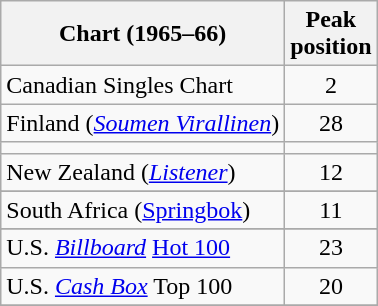<table class="wikitable sortable" border="1">
<tr>
<th scope="col">Chart (1965–66)</th>
<th scope="col">Peak<br>position</th>
</tr>
<tr>
<td>Canadian Singles Chart</td>
<td style="text-align:center;">2</td>
</tr>
<tr>
<td>Finland (<a href='#'><em>Soumen Virallinen</em></a>)</td>
<td style="text-align:center;">28</td>
</tr>
<tr>
<td></td>
</tr>
<tr>
<td>New Zealand (<em><a href='#'>Listener</a></em>)</td>
<td style="text-align:center;">12</td>
</tr>
<tr>
</tr>
<tr>
<td>South Africa (<a href='#'>Springbok</a>)</td>
<td align="center">11</td>
</tr>
<tr>
</tr>
<tr>
<td>U.S. <em><a href='#'>Billboard</a></em> <a href='#'>Hot 100</a></td>
<td style="text-align:center;">23</td>
</tr>
<tr>
<td>U.S. <a href='#'><em>Cash Box</em></a> Top 100</td>
<td align="center">20</td>
</tr>
<tr>
</tr>
</table>
